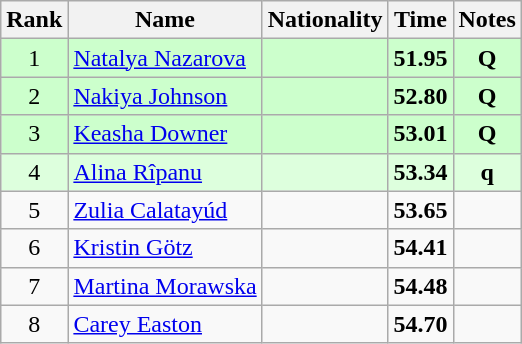<table class="wikitable sortable" style="text-align:center">
<tr>
<th>Rank</th>
<th>Name</th>
<th>Nationality</th>
<th>Time</th>
<th>Notes</th>
</tr>
<tr bgcolor=ccffcc>
<td>1</td>
<td align=left><a href='#'>Natalya Nazarova</a></td>
<td align=left></td>
<td><strong>51.95</strong></td>
<td><strong>Q</strong></td>
</tr>
<tr bgcolor=ccffcc>
<td>2</td>
<td align=left><a href='#'>Nakiya Johnson</a></td>
<td align=left></td>
<td><strong>52.80</strong></td>
<td><strong>Q</strong></td>
</tr>
<tr bgcolor=ccffcc>
<td>3</td>
<td align=left><a href='#'>Keasha Downer</a></td>
<td align=left></td>
<td><strong>53.01</strong></td>
<td><strong>Q</strong></td>
</tr>
<tr bgcolor=ddffdd>
<td>4</td>
<td align=left><a href='#'>Alina Rîpanu</a></td>
<td align=left></td>
<td><strong>53.34</strong></td>
<td><strong>q</strong></td>
</tr>
<tr>
<td>5</td>
<td align=left><a href='#'>Zulia Calatayúd</a></td>
<td align=left></td>
<td><strong>53.65</strong></td>
<td></td>
</tr>
<tr>
<td>6</td>
<td align=left><a href='#'>Kristin Götz</a></td>
<td align=left></td>
<td><strong>54.41</strong></td>
<td></td>
</tr>
<tr>
<td>7</td>
<td align=left><a href='#'>Martina Morawska</a></td>
<td align=left></td>
<td><strong>54.48</strong></td>
<td></td>
</tr>
<tr>
<td>8</td>
<td align=left><a href='#'>Carey Easton</a></td>
<td align=left></td>
<td><strong>54.70</strong></td>
<td></td>
</tr>
</table>
